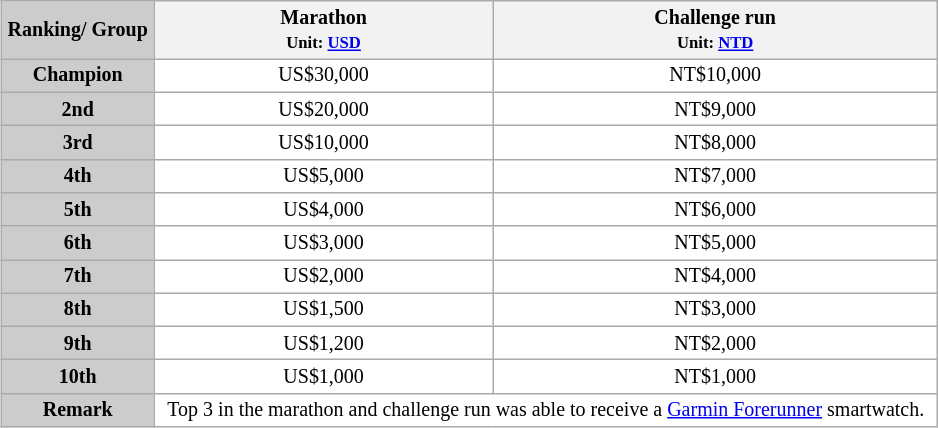<table style="white-space: nowrap;">
<tr style="vertical-align:top;">
<td style="vertical-align:top;"><br><table class="wikitable" style="text-align:center; font-size: smaller;width:100%;background-color:white;">
<tr>
<th rowspan="1" style="background-color:#ccc;">Ranking/ Group</th>
<th>Marathon<br><small>Unit: <a href='#'>USD</a></small></th>
<th>Challenge run<br><small>Unit: <a href='#'>NTD</a></small></th>
</tr>
<tr>
<th rowspan="1" style="background-color:#ccc;">Champion</th>
<td>US$30,000</td>
<td>NT$10,000</td>
</tr>
<tr>
<th rowspan="1" style="background-color:#ccc;">2nd</th>
<td>US$20,000</td>
<td>NT$9,000</td>
</tr>
<tr>
<th rowspan="1" style="background-color:#ccc;">3rd</th>
<td>US$10,000</td>
<td>NT$8,000</td>
</tr>
<tr>
<th rowspan="1" style="background-color:#ccc;">4th</th>
<td>US$5,000</td>
<td>NT$7,000</td>
</tr>
<tr>
<th rowspan="1" style="background-color:#ccc;">5th</th>
<td>US$4,000</td>
<td>NT$6,000</td>
</tr>
<tr>
<th rowspan="1" style="background-color:#ccc;">6th</th>
<td>US$3,000</td>
<td>NT$5,000</td>
</tr>
<tr>
<th rowspan="1" style="background-color:#ccc;">7th</th>
<td>US$2,000</td>
<td>NT$4,000</td>
</tr>
<tr>
<th rowspan="1" style="background-color:#ccc;">8th</th>
<td>US$1,500</td>
<td>NT$3,000</td>
</tr>
<tr>
<th rowspan="1" style="background-color:#ccc;">9th</th>
<td>US$1,200</td>
<td>NT$2,000</td>
</tr>
<tr>
<th rowspan="1" style="background-color:#ccc;">10th</th>
<td>US$1,000</td>
<td>NT$1,000</td>
</tr>
<tr>
<th rowspan="1" style="background-color:#ccc;">Remark</th>
<td colspan="2">Top 3 in the marathon and challenge run was able to receive a <a href='#'>Garmin Forerunner</a> smartwatch.</td>
</tr>
</table>
</td>
</tr>
</table>
